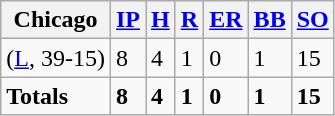<table class="wikitable sortable">
<tr>
<th>Chicago</th>
<th><a href='#'>IP</a></th>
<th><a href='#'>H</a></th>
<th><a href='#'>R</a></th>
<th><a href='#'>ER</a></th>
<th><a href='#'>BB</a></th>
<th><a href='#'>SO</a></th>
</tr>
<tr>
<td> (<a href='#'>L</a>, 39-15)</td>
<td>8</td>
<td>4</td>
<td>1</td>
<td>0</td>
<td>1</td>
<td>15</td>
</tr>
<tr class="sortbottom">
<td><strong>Totals</strong></td>
<td><strong>8</strong></td>
<td><strong>4</strong></td>
<td><strong>1</strong></td>
<td><strong>0</strong></td>
<td><strong>1</strong></td>
<td><strong>15</strong></td>
</tr>
</table>
